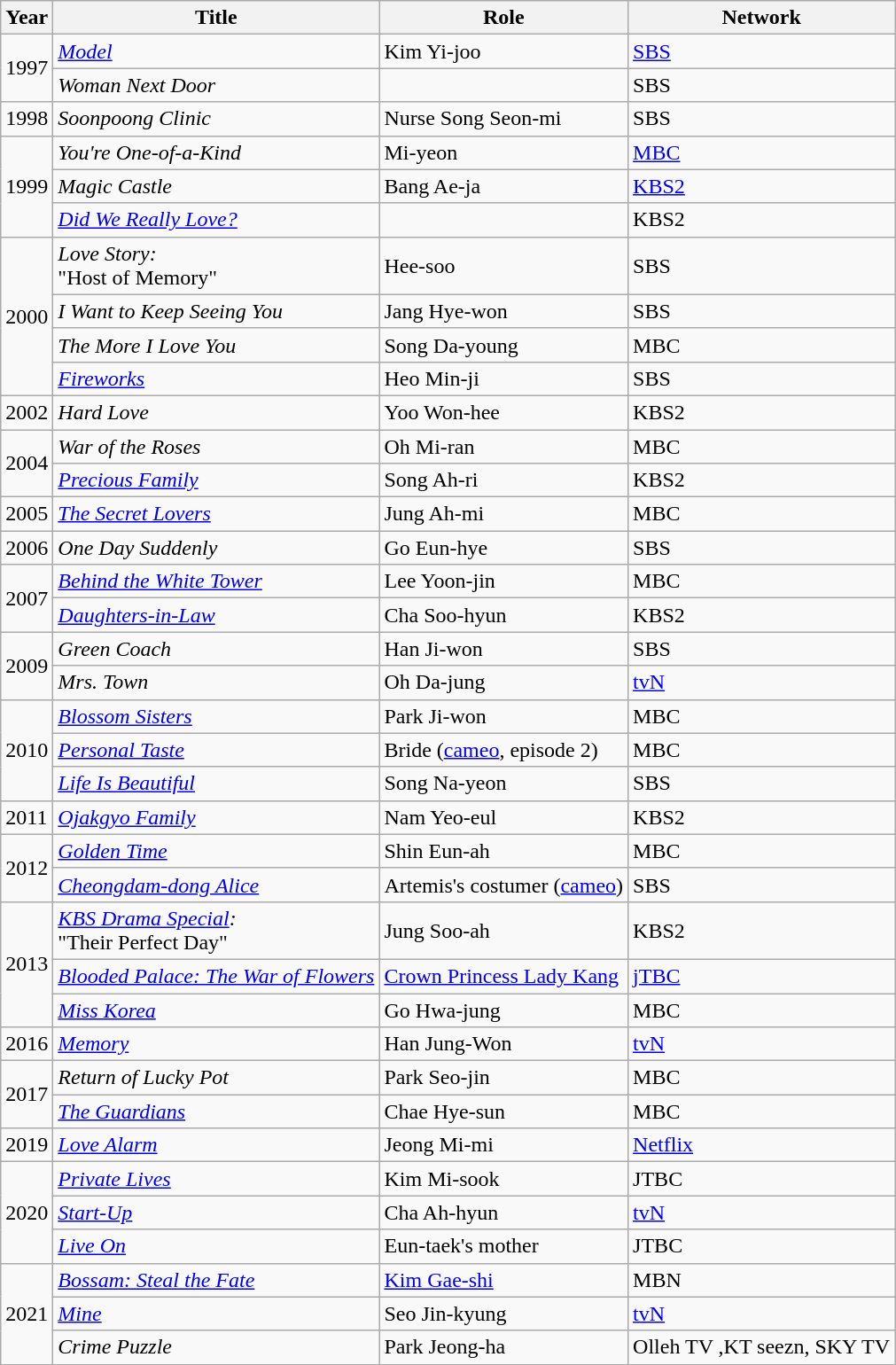<table class="wikitable sortable">
<tr>
<th>Year</th>
<th>Title</th>
<th>Role</th>
<th>Network</th>
</tr>
<tr>
<td rowspan=2>1997</td>
<td><em><a href='#'>Model</a></em></td>
<td>Kim Yi-joo</td>
<td><a href='#'>SBS</a></td>
</tr>
<tr>
<td><em>Woman Next Door</em></td>
<td></td>
<td>SBS</td>
</tr>
<tr>
<td>1998</td>
<td><em>Soonpoong Clinic</em></td>
<td>Nurse Song Seon-mi</td>
<td>SBS</td>
</tr>
<tr>
<td rowspan=3>1999</td>
<td><em>You're One-of-a-Kind</em></td>
<td>Mi-yeon</td>
<td><a href='#'>MBC</a></td>
</tr>
<tr>
<td><em>Magic Castle</em></td>
<td>Bang Ae-ja</td>
<td><a href='#'>KBS2</a></td>
</tr>
<tr>
<td><em><a href='#'>Did We Really Love?</a></em></td>
<td></td>
<td>KBS2</td>
</tr>
<tr>
<td rowspan=4>2000</td>
<td><em>Love Story:</em><br>"Host of Memory"</td>
<td>Hee-soo</td>
<td>SBS</td>
</tr>
<tr>
<td><em>I Want to Keep Seeing You</em></td>
<td>Jang Hye-won</td>
<td>SBS</td>
</tr>
<tr>
<td><em>The More I Love You</em></td>
<td>Song Da-young</td>
<td>MBC</td>
</tr>
<tr>
<td><em><a href='#'>Fireworks</a></em></td>
<td>Heo Min-ji</td>
<td>SBS</td>
</tr>
<tr>
<td>2002</td>
<td><em>Hard Love</em></td>
<td>Yoo Won-hee</td>
<td>KBS2</td>
</tr>
<tr>
<td rowspan=2>2004</td>
<td><em>War of the Roses</em></td>
<td>Oh Mi-ran</td>
<td>MBC</td>
</tr>
<tr>
<td><em><a href='#'>Precious Family</a></em></td>
<td>Song Ah-ri</td>
<td>KBS2</td>
</tr>
<tr>
<td>2005</td>
<td><em><a href='#'>The Secret Lovers</a></em></td>
<td>Jung Ah-mi</td>
<td>MBC</td>
</tr>
<tr>
<td>2006</td>
<td><em>One Day Suddenly</em></td>
<td>Go Eun-hye</td>
<td>SBS</td>
</tr>
<tr>
<td rowspan=2>2007</td>
<td><em><a href='#'>Behind the White Tower</a></em></td>
<td>Lee Yoon-jin</td>
<td>MBC</td>
</tr>
<tr>
<td><em><a href='#'>Daughters-in-Law</a></em></td>
<td>Cha Soo-hyun</td>
<td>KBS2</td>
</tr>
<tr>
<td rowspan=2>2009</td>
<td><em>Green Coach</em></td>
<td>Han Ji-won</td>
<td>SBS</td>
</tr>
<tr>
<td><em>Mrs. Town</em></td>
<td>Oh Da-jung</td>
<td><a href='#'>tvN</a></td>
</tr>
<tr>
<td rowspan=3>2010</td>
<td><em><a href='#'>Blossom Sisters</a></em></td>
<td>Park Ji-won</td>
<td>MBC</td>
</tr>
<tr>
<td><em><a href='#'>Personal Taste</a></em></td>
<td>Bride (<a href='#'>cameo</a>, episode 2)</td>
<td>MBC</td>
</tr>
<tr>
<td><em><a href='#'>Life Is Beautiful</a></em></td>
<td>Song Na-yeon</td>
<td>SBS</td>
</tr>
<tr>
<td>2011</td>
<td><em><a href='#'>Ojakgyo Family</a></em></td>
<td>Nam Yeo-eul</td>
<td>KBS2</td>
</tr>
<tr>
<td rowspan=2>2012</td>
<td><em><a href='#'>Golden Time</a></em></td>
<td>Shin Eun-ah</td>
<td>MBC</td>
</tr>
<tr>
<td><em><a href='#'>Cheongdam-dong Alice</a></em></td>
<td>Artemis's costumer (<a href='#'>cameo</a>)</td>
<td>SBS</td>
</tr>
<tr>
<td rowspan=3>2013</td>
<td><em><a href='#'>KBS Drama Special</a>:</em><br>"Their Perfect Day"</td>
<td>Jung Soo-ah</td>
<td>KBS2</td>
</tr>
<tr>
<td><em><a href='#'>Blooded Palace: The War of Flowers</a></em></td>
<td><a href='#'>Crown Princess Lady Kang</a></td>
<td><a href='#'>jTBC</a></td>
</tr>
<tr>
<td><em><a href='#'>Miss Korea</a></em></td>
<td>Go Hwa-jung</td>
<td>MBC</td>
</tr>
<tr>
<td>2016</td>
<td><a href='#'><em>Memory</em></a></td>
<td>Han Jung-Won</td>
<td><a href='#'>tvN</a></td>
</tr>
<tr>
<td rowspan="2">2017</td>
<td><em>Return of Lucky Pot </em></td>
<td>Park Seo-jin</td>
<td>MBC</td>
</tr>
<tr>
<td><a href='#'><em>The Guardians</em></a></td>
<td>Chae Hye-sun</td>
<td>MBC</td>
</tr>
<tr>
<td>2019</td>
<td><em><a href='#'>Love Alarm</a></em></td>
<td>Jeong Mi-mi</td>
<td><a href='#'>Netflix</a></td>
</tr>
<tr>
<td rowspan=3>2020</td>
<td><em><a href='#'>Private Lives</a></em></td>
<td>Kim Mi-sook</td>
<td>JTBC</td>
</tr>
<tr>
<td><em><a href='#'>Start-Up</a></em></td>
<td>Cha Ah-hyun</td>
<td><a href='#'>tvN</a></td>
</tr>
<tr>
<td><em><a href='#'>Live On</a></em></td>
<td>Eun-taek's mother</td>
<td>JTBC</td>
</tr>
<tr>
<td rowspan=3>2021</td>
<td><em><a href='#'>Bossam: Steal the Fate</a></em></td>
<td><a href='#'>Kim Gae-shi</a></td>
<td>MBN</td>
</tr>
<tr>
<td><em><a href='#'>Mine</a></em></td>
<td>Seo Jin-kyung </td>
<td><a href='#'>tvN</a></td>
</tr>
<tr>
<td><em>Crime Puzzle</em></td>
<td>Park Jeong-ha</td>
<td>Olleh TV ,KT seezn, SKY TV</td>
</tr>
</table>
